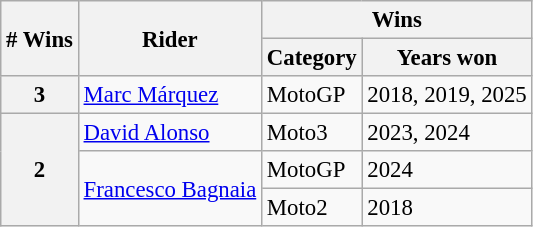<table class="wikitable" style="font-size: 95%;">
<tr>
<th rowspan=2># Wins</th>
<th rowspan=2>Rider</th>
<th colspan=2>Wins</th>
</tr>
<tr>
<th>Category</th>
<th>Years won</th>
</tr>
<tr>
<th>3</th>
<td> <a href='#'>Marc Márquez</a></td>
<td>MotoGP</td>
<td>2018, 2019, 2025</td>
</tr>
<tr>
<th rowspan=4>2</th>
<td> <a href='#'>David Alonso</a></td>
<td>Moto3</td>
<td>2023, 2024</td>
</tr>
<tr>
<td rowspan=2> <a href='#'>Francesco Bagnaia</a></td>
<td>MotoGP</td>
<td>2024</td>
</tr>
<tr>
<td>Moto2</td>
<td>2018</td>
</tr>
</table>
